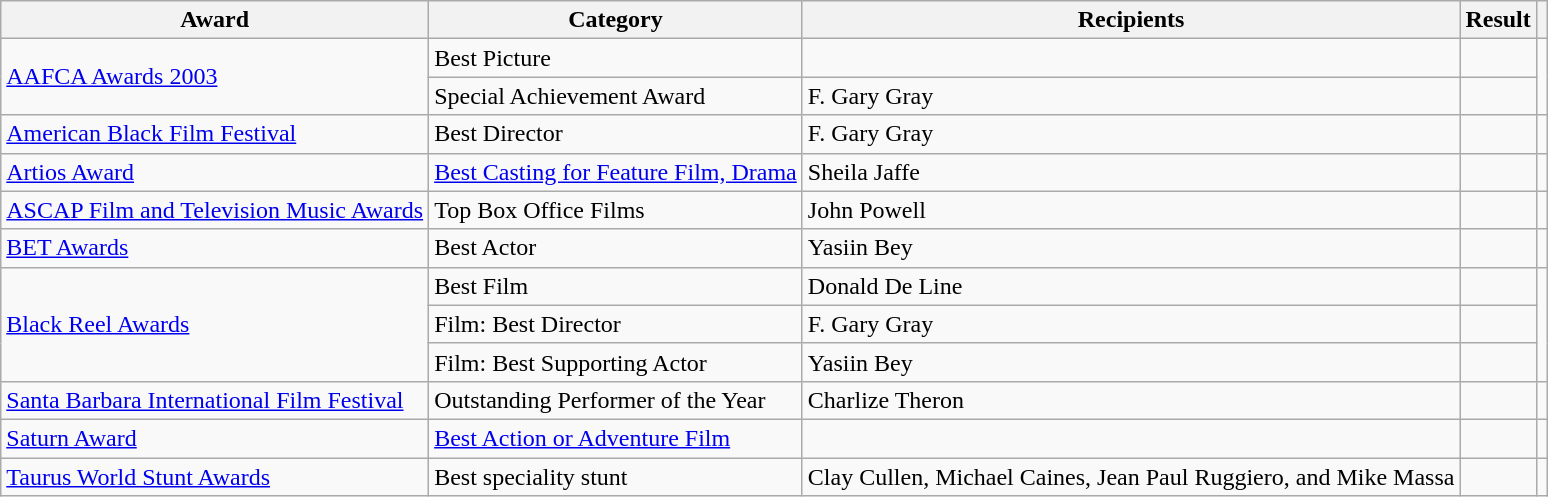<table class="wikitable plainrowheaders sortable">
<tr>
<th scope="col">Award</th>
<th scope="col">Category</th>
<th scope="col">Recipients</th>
<th scope="col">Result</th>
<th scope="col" class="unsortable"></th>
</tr>
<tr>
<td rowspan="2"><a href='#'>AAFCA Awards 2003</a></td>
<td>Best Picture</td>
<td></td>
<td></td>
<td rowspan="2"></td>
</tr>
<tr>
<td>Special Achievement Award</td>
<td>F. Gary Gray</td>
<td></td>
</tr>
<tr>
<td><a href='#'>American Black Film Festival</a></td>
<td>Best Director</td>
<td>F. Gary Gray</td>
<td></td>
<td></td>
</tr>
<tr>
<td><a href='#'>Artios Award</a></td>
<td><a href='#'>Best Casting for Feature Film, Drama</a></td>
<td>Sheila Jaffe</td>
<td></td>
<td></td>
</tr>
<tr>
<td><a href='#'>ASCAP Film and Television Music Awards</a></td>
<td>Top Box Office Films</td>
<td>John Powell</td>
<td></td>
<td></td>
</tr>
<tr>
<td><a href='#'>BET Awards</a></td>
<td>Best Actor</td>
<td>Yasiin Bey</td>
<td></td>
<td></td>
</tr>
<tr>
<td rowspan="3"><a href='#'>Black Reel Awards</a></td>
<td>Best Film</td>
<td>Donald De Line</td>
<td></td>
<td rowspan="3"></td>
</tr>
<tr>
<td>Film: Best Director</td>
<td>F. Gary Gray</td>
<td></td>
</tr>
<tr>
<td>Film: Best Supporting Actor</td>
<td>Yasiin Bey</td>
<td></td>
</tr>
<tr>
<td><a href='#'>Santa Barbara International Film Festival</a></td>
<td>Outstanding Performer of the Year</td>
<td>Charlize Theron</td>
<td></td>
<td></td>
</tr>
<tr>
<td><a href='#'>Saturn Award</a></td>
<td><a href='#'>Best Action or Adventure Film</a></td>
<td></td>
<td></td>
<td></td>
</tr>
<tr>
<td><a href='#'>Taurus World Stunt Awards</a></td>
<td>Best speciality stunt</td>
<td>Clay Cullen, Michael Caines, Jean Paul Ruggiero, and Mike Massa</td>
<td></td>
<td></td>
</tr>
</table>
